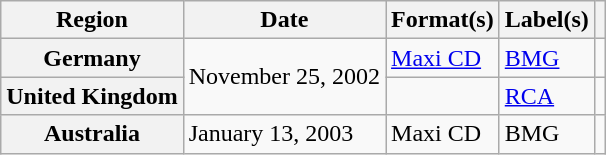<table class="wikitable plainrowheaders">
<tr>
<th scope="col">Region</th>
<th scope="col">Date</th>
<th scope="col">Format(s)</th>
<th scope="col">Label(s)</th>
<th scope="col"></th>
</tr>
<tr>
<th scope="row">Germany</th>
<td rowspan="2">November 25, 2002</td>
<td><a href='#'>Maxi CD</a></td>
<td><a href='#'>BMG</a></td>
<td></td>
</tr>
<tr>
<th scope="row">United Kingdom</th>
<td></td>
<td><a href='#'>RCA</a></td>
<td></td>
</tr>
<tr>
<th scope="row">Australia</th>
<td>January 13, 2003</td>
<td>Maxi CD</td>
<td>BMG</td>
<td></td>
</tr>
</table>
